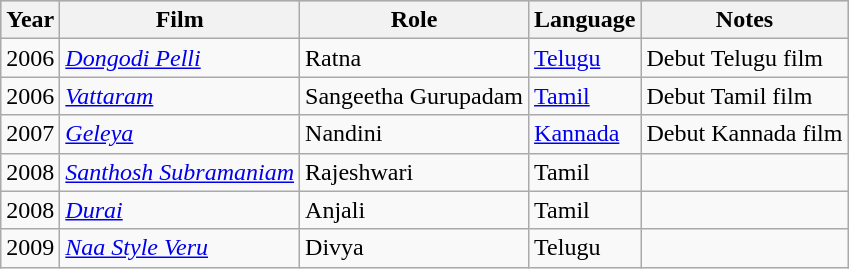<table class="wikitable">
<tr style="background:#ccc; text-align:center;">
<th>Year</th>
<th>Film</th>
<th>Role</th>
<th>Language</th>
<th>Notes</th>
</tr>
<tr>
<td>2006</td>
<td><em><a href='#'>Dongodi Pelli</a></em></td>
<td>Ratna</td>
<td><a href='#'>Telugu</a></td>
<td>Debut Telugu film</td>
</tr>
<tr>
<td>2006</td>
<td><em><a href='#'>Vattaram</a></em></td>
<td>Sangeetha Gurupadam</td>
<td><a href='#'>Tamil</a></td>
<td>Debut Tamil film</td>
</tr>
<tr>
<td>2007</td>
<td><em><a href='#'>Geleya</a></em></td>
<td>Nandini</td>
<td><a href='#'>Kannada</a></td>
<td>Debut Kannada film</td>
</tr>
<tr>
<td>2008</td>
<td><em><a href='#'>Santhosh Subramaniam</a></em></td>
<td>Rajeshwari</td>
<td>Tamil</td>
<td></td>
</tr>
<tr>
<td>2008</td>
<td><em><a href='#'>Durai</a></em></td>
<td>Anjali</td>
<td>Tamil</td>
<td></td>
</tr>
<tr>
<td>2009</td>
<td><em><a href='#'>Naa Style Veru</a></em></td>
<td>Divya</td>
<td>Telugu</td>
<td></td>
</tr>
</table>
